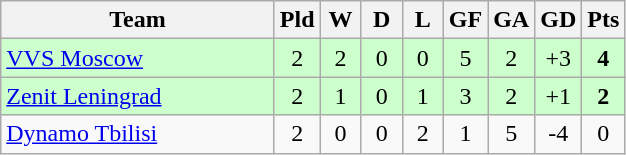<table class="wikitable" style="text-align: center;">
<tr>
<th width="175">Team</th>
<th width="20">Pld</th>
<th width="20">W</th>
<th width="20">D</th>
<th width="20">L</th>
<th width="20">GF</th>
<th width="20">GA</th>
<th width="20">GD</th>
<th width="20">Pts</th>
</tr>
<tr bgcolor="#ccffcc">
<td align=left><a href='#'>VVS Moscow</a></td>
<td>2</td>
<td>2</td>
<td>0</td>
<td>0</td>
<td>5</td>
<td>2</td>
<td>+3</td>
<td><strong>4</strong></td>
</tr>
<tr bgcolor="#ccffcc">
<td align=left><a href='#'>Zenit Leningrad</a></td>
<td>2</td>
<td>1</td>
<td>0</td>
<td>1</td>
<td>3</td>
<td>2</td>
<td>+1</td>
<td><strong>2</strong></td>
</tr>
<tr>
<td align=left><a href='#'>Dynamo Tbilisi</a></td>
<td>2</td>
<td>0</td>
<td>0</td>
<td>2</td>
<td>1</td>
<td>5</td>
<td>-4</td>
<td>0</td>
</tr>
</table>
